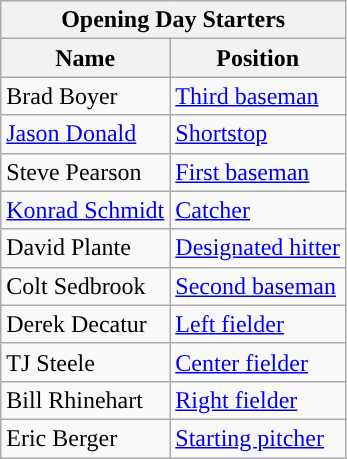<table class="wikitable">
<tr>
<th colspan="2">Opening Day Starters</th>
</tr>
<tr>
<th>Name</th>
<th>Position</th>
</tr>
<tr>
<td>Brad Boyer</td>
<td><a href='#'>Third baseman</a></td>
</tr>
<tr>
<td><a href='#'>Jason Donald</a></td>
<td><a href='#'>Shortstop</a></td>
</tr>
<tr>
<td>Steve Pearson</td>
<td><a href='#'>First baseman</a></td>
</tr>
<tr>
<td><a href='#'>Konrad Schmidt</a></td>
<td><a href='#'>Catcher</a></td>
</tr>
<tr>
<td>David Plante</td>
<td><a href='#'>Designated hitter</a></td>
</tr>
<tr>
<td>Colt Sedbrook</td>
<td><a href='#'>Second baseman</a></td>
</tr>
<tr>
<td>Derek Decatur</td>
<td><a href='#'>Left fielder</a></td>
</tr>
<tr>
<td>TJ Steele</td>
<td><a href='#'>Center fielder</a></td>
</tr>
<tr>
<td>Bill Rhinehart</td>
<td><a href='#'>Right fielder</a></td>
</tr>
<tr>
<td>Eric Berger</td>
<td><a href='#'>Starting pitcher</a></td>
</tr>
</table>
